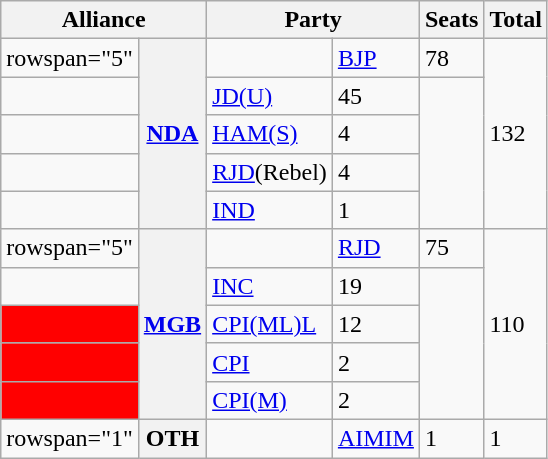<table class="wikitable">
<tr>
<th colspan="2">Alliance</th>
<th colspan="2">Party</th>
<th>Seats</th>
<th>Total</th>
</tr>
<tr>
<td>rowspan="5" </td>
<th rowspan="5"><a href='#'>NDA</a></th>
<td></td>
<td><a href='#'>BJP</a></td>
<td>78</td>
<td rowspan="5">132</td>
</tr>
<tr>
<td></td>
<td><a href='#'>JD(U)</a></td>
<td>45</td>
</tr>
<tr>
<td></td>
<td><a href='#'>HAM(S)</a></td>
<td>4</td>
</tr>
<tr>
<td></td>
<td><a href='#'>RJD</a>(Rebel)</td>
<td>4</td>
</tr>
<tr>
<td></td>
<td><a href='#'>IND</a></td>
<td>1</td>
</tr>
<tr>
<td>rowspan="5" </td>
<th rowspan="5"><a href='#'>MGB</a></th>
<td></td>
<td><a href='#'>RJD</a></td>
<td>75</td>
<td rowspan="5">110</td>
</tr>
<tr>
<td></td>
<td><a href='#'>INC</a></td>
<td>19</td>
</tr>
<tr>
<td bgcolor="red"></td>
<td><a href='#'>CPI(ML)L</a></td>
<td>12</td>
</tr>
<tr>
<td bgcolor="red"></td>
<td><a href='#'>CPI</a></td>
<td>2</td>
</tr>
<tr>
<td bgcolor="red"></td>
<td><a href='#'>CPI(M)</a></td>
<td>2</td>
</tr>
<tr>
<td>rowspan="1" </td>
<th rowspan="1">OTH</th>
<td></td>
<td><a href='#'>AIMIM</a></td>
<td>1</td>
<td>1</td>
</tr>
</table>
